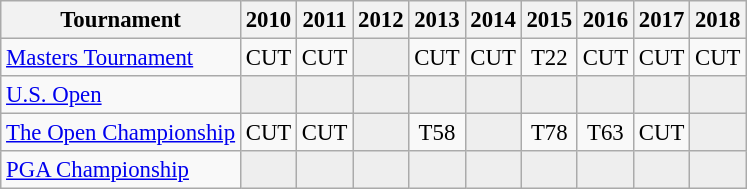<table class="wikitable" style="font-size:95%;text-align:center;">
<tr>
<th>Tournament</th>
<th>2010</th>
<th>2011</th>
<th>2012</th>
<th>2013</th>
<th>2014</th>
<th>2015</th>
<th>2016</th>
<th>2017</th>
<th>2018</th>
</tr>
<tr>
<td align=left><a href='#'>Masters Tournament</a></td>
<td>CUT</td>
<td>CUT</td>
<td style="background:#eeeeee;"></td>
<td>CUT</td>
<td>CUT</td>
<td>T22</td>
<td>CUT</td>
<td>CUT</td>
<td>CUT</td>
</tr>
<tr>
<td align=left><a href='#'>U.S. Open</a></td>
<td style="background:#eeeeee;"></td>
<td style="background:#eeeeee;"></td>
<td style="background:#eeeeee;"></td>
<td style="background:#eeeeee;"></td>
<td style="background:#eeeeee;"></td>
<td style="background:#eeeeee;"></td>
<td style="background:#eeeeee;"></td>
<td style="background:#eeeeee;"></td>
<td style="background:#eeeeee;"></td>
</tr>
<tr>
<td align=left><a href='#'>The Open Championship</a></td>
<td>CUT</td>
<td>CUT</td>
<td style="background:#eeeeee;"></td>
<td>T58</td>
<td style="background:#eeeeee;"></td>
<td>T78</td>
<td>T63</td>
<td>CUT</td>
<td style="background:#eeeeee;"></td>
</tr>
<tr>
<td align=left><a href='#'>PGA Championship</a></td>
<td style="background:#eeeeee;"></td>
<td style="background:#eeeeee;"></td>
<td style="background:#eeeeee;"></td>
<td style="background:#eeeeee;"></td>
<td style="background:#eeeeee;"></td>
<td style="background:#eeeeee;"></td>
<td style="background:#eeeeee;"></td>
<td style="background:#eeeeee;"></td>
<td style="background:#eeeeee;"></td>
</tr>
</table>
